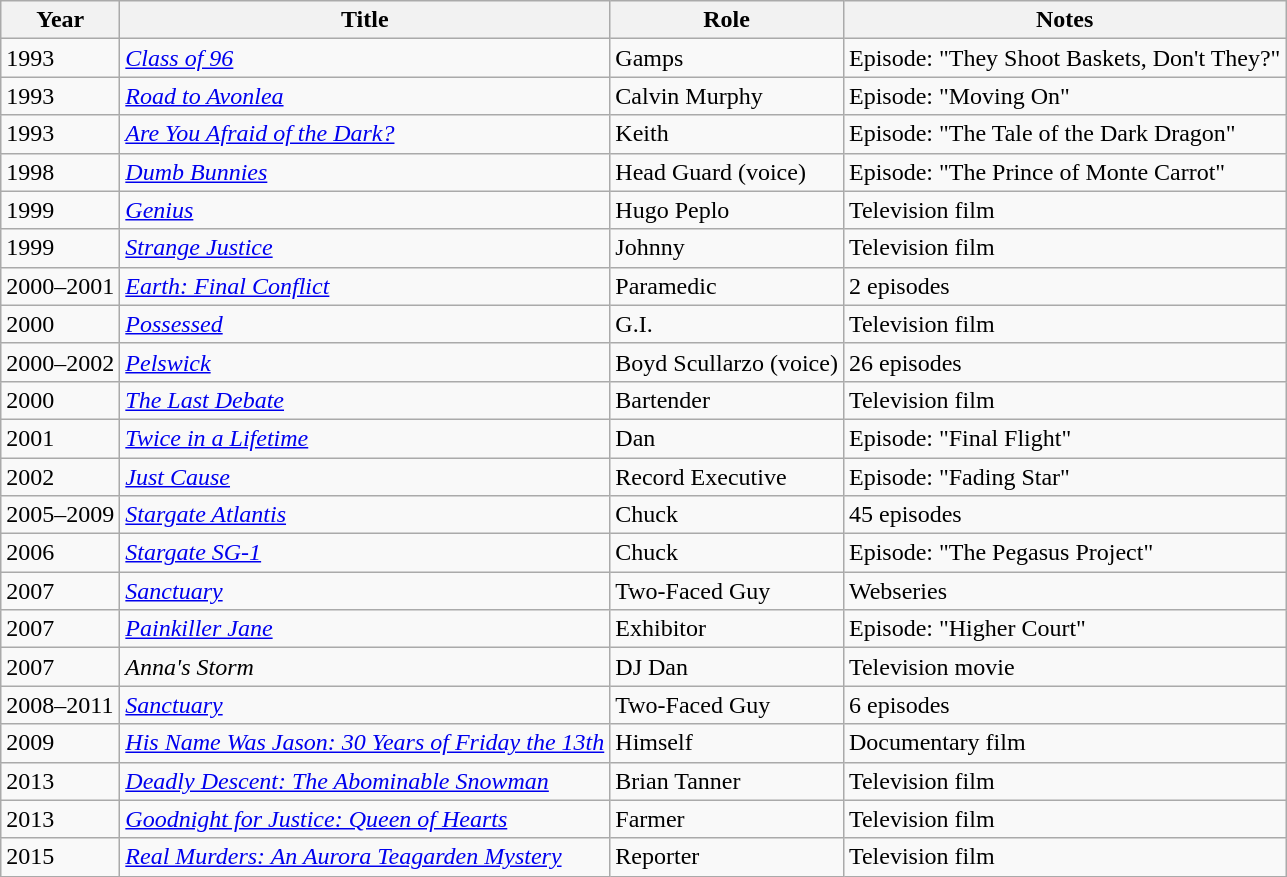<table class="wikitable sortable">
<tr>
<th>Year</th>
<th>Title</th>
<th>Role</th>
<th class="unsortable">Notes</th>
</tr>
<tr>
<td>1993</td>
<td><em><a href='#'>Class of 96</a></em></td>
<td>Gamps</td>
<td>Episode: "They Shoot Baskets, Don't They?"</td>
</tr>
<tr>
<td>1993</td>
<td><em><a href='#'>Road to Avonlea</a></em></td>
<td>Calvin Murphy</td>
<td>Episode: "Moving On"</td>
</tr>
<tr>
<td>1993</td>
<td><em><a href='#'>Are You Afraid of the Dark?</a></em></td>
<td>Keith</td>
<td>Episode: "The Tale of the Dark Dragon"</td>
</tr>
<tr>
<td>1998</td>
<td><em><a href='#'>Dumb Bunnies</a></em></td>
<td>Head Guard (voice)</td>
<td>Episode: "The Prince of Monte Carrot"</td>
</tr>
<tr>
<td>1999</td>
<td><em><a href='#'>Genius</a></em></td>
<td>Hugo Peplo</td>
<td>Television film</td>
</tr>
<tr>
<td>1999</td>
<td><em><a href='#'>Strange Justice</a></em></td>
<td>Johnny</td>
<td>Television film</td>
</tr>
<tr>
<td>2000–2001</td>
<td><em><a href='#'>Earth: Final Conflict</a></em></td>
<td>Paramedic</td>
<td>2 episodes</td>
</tr>
<tr>
<td>2000</td>
<td><em><a href='#'>Possessed</a></em></td>
<td>G.I.</td>
<td>Television film</td>
</tr>
<tr>
<td>2000–2002</td>
<td><em><a href='#'>Pelswick</a></em></td>
<td>Boyd Scullarzo (voice)</td>
<td>26 episodes</td>
</tr>
<tr>
<td>2000</td>
<td data-sort-value="Last Debate, The"><em><a href='#'>The Last Debate</a></em></td>
<td>Bartender</td>
<td>Television film</td>
</tr>
<tr>
<td>2001</td>
<td><em><a href='#'>Twice in a Lifetime</a></em></td>
<td>Dan</td>
<td>Episode: "Final Flight"</td>
</tr>
<tr>
<td>2002</td>
<td><em><a href='#'>Just Cause</a></em></td>
<td>Record Executive</td>
<td>Episode: "Fading Star"</td>
</tr>
<tr>
<td>2005–2009</td>
<td><em><a href='#'>Stargate Atlantis</a></em></td>
<td>Chuck</td>
<td>45 episodes</td>
</tr>
<tr>
<td>2006</td>
<td><em><a href='#'>Stargate SG-1</a></em></td>
<td>Chuck</td>
<td>Episode: "The Pegasus Project"</td>
</tr>
<tr>
<td>2007</td>
<td><em><a href='#'>Sanctuary</a></em></td>
<td>Two-Faced Guy</td>
<td>Webseries</td>
</tr>
<tr>
<td>2007</td>
<td><em><a href='#'>Painkiller Jane</a></em></td>
<td>Exhibitor</td>
<td>Episode: "Higher Court"</td>
</tr>
<tr>
<td>2007</td>
<td><em>Anna's Storm</em></td>
<td>DJ Dan</td>
<td>Television movie</td>
</tr>
<tr>
<td>2008–2011</td>
<td><em><a href='#'>Sanctuary</a></em></td>
<td>Two-Faced Guy</td>
<td>6 episodes</td>
</tr>
<tr>
<td>2009</td>
<td><em><a href='#'>His Name Was Jason: 30 Years of Friday the 13th</a></em></td>
<td>Himself</td>
<td>Documentary film</td>
</tr>
<tr>
<td>2013</td>
<td><em><a href='#'>Deadly Descent: The Abominable Snowman</a></em></td>
<td>Brian Tanner</td>
<td>Television film</td>
</tr>
<tr>
<td>2013</td>
<td><em><a href='#'>Goodnight for Justice: Queen of Hearts</a></em></td>
<td>Farmer</td>
<td>Television film</td>
</tr>
<tr>
<td>2015</td>
<td><em><a href='#'>Real Murders: An Aurora Teagarden Mystery</a></em></td>
<td>Reporter</td>
<td>Television film</td>
</tr>
</table>
